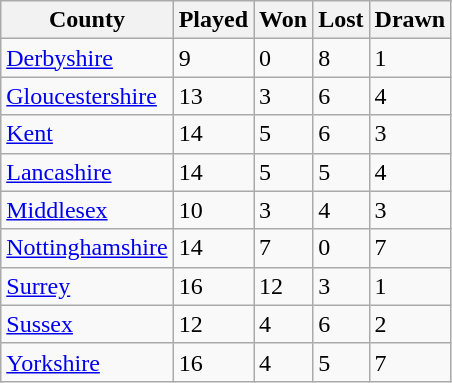<table class="wikitable sortable">
<tr>
<th>County</th>
<th>Played</th>
<th>Won</th>
<th>Lost</th>
<th>Drawn</th>
</tr>
<tr>
<td><a href='#'>Derbyshire</a></td>
<td>9</td>
<td>0</td>
<td>8</td>
<td>1</td>
</tr>
<tr>
<td><a href='#'>Gloucestershire</a></td>
<td>13</td>
<td>3</td>
<td>6</td>
<td>4</td>
</tr>
<tr>
<td><a href='#'>Kent</a></td>
<td>14</td>
<td>5</td>
<td>6</td>
<td>3</td>
</tr>
<tr>
<td><a href='#'>Lancashire</a></td>
<td>14</td>
<td>5</td>
<td>5</td>
<td>4</td>
</tr>
<tr>
<td><a href='#'>Middlesex</a></td>
<td>10</td>
<td>3</td>
<td>4</td>
<td>3</td>
</tr>
<tr>
<td><a href='#'>Nottinghamshire</a></td>
<td>14</td>
<td>7</td>
<td>0</td>
<td>7</td>
</tr>
<tr>
<td><a href='#'>Surrey</a></td>
<td>16</td>
<td>12</td>
<td>3</td>
<td>1</td>
</tr>
<tr>
<td><a href='#'>Sussex</a></td>
<td>12</td>
<td>4</td>
<td>6</td>
<td>2</td>
</tr>
<tr>
<td><a href='#'>Yorkshire</a></td>
<td>16</td>
<td>4</td>
<td>5</td>
<td>7</td>
</tr>
</table>
